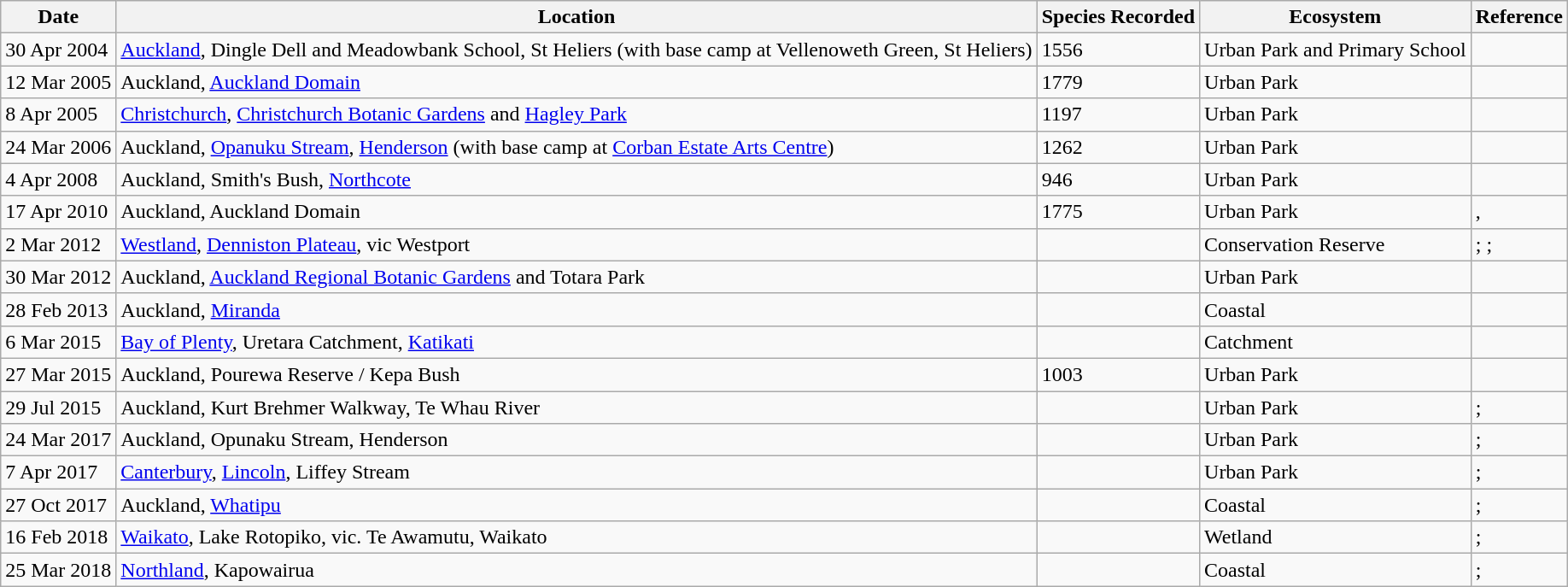<table class="wikitable">
<tr>
<th>Date</th>
<th>Location</th>
<th>Species Recorded</th>
<th>Ecosystem</th>
<th>Reference</th>
</tr>
<tr>
<td>30 Apr 2004</td>
<td><a href='#'>Auckland</a>, Dingle Dell and Meadowbank School, St Heliers (with base camp at Vellenoweth Green, St Heliers)</td>
<td>1556</td>
<td>Urban Park and Primary School</td>
<td></td>
</tr>
<tr>
<td>12 Mar 2005</td>
<td>Auckland, <a href='#'>Auckland Domain</a></td>
<td>1779</td>
<td>Urban Park</td>
<td></td>
</tr>
<tr>
<td>8 Apr 2005</td>
<td><a href='#'>Christchurch</a>, <a href='#'>Christchurch Botanic Gardens</a> and <a href='#'>Hagley Park</a></td>
<td>1197</td>
<td>Urban Park</td>
<td></td>
</tr>
<tr>
<td>24 Mar 2006</td>
<td>Auckland, <a href='#'>Opanuku Stream</a>, <a href='#'>Henderson</a> (with base camp at <a href='#'>Corban Estate Arts Centre</a>)</td>
<td>1262</td>
<td>Urban Park</td>
<td></td>
</tr>
<tr>
<td>4 Apr 2008</td>
<td>Auckland, Smith's Bush, <a href='#'>Northcote</a></td>
<td>946</td>
<td>Urban Park</td>
<td></td>
</tr>
<tr>
<td>17 Apr 2010</td>
<td>Auckland, Auckland Domain</td>
<td>1775</td>
<td>Urban Park</td>
<td>,</td>
</tr>
<tr>
<td>2 Mar 2012</td>
<td><a href='#'>Westland</a>, <a href='#'>Denniston Plateau</a>, vic Westport</td>
<td></td>
<td>Conservation Reserve</td>
<td>; ; </td>
</tr>
<tr>
<td>30 Mar 2012</td>
<td>Auckland, <a href='#'>Auckland Regional Botanic Gardens</a> and Totara Park</td>
<td></td>
<td>Urban Park</td>
<td></td>
</tr>
<tr>
<td>28 Feb 2013</td>
<td>Auckland, <a href='#'>Miranda</a></td>
<td></td>
<td>Coastal</td>
<td></td>
</tr>
<tr>
<td>6 Mar 2015</td>
<td><a href='#'>Bay of Plenty</a>, Uretara Catchment, <a href='#'>Katikati</a></td>
<td></td>
<td>Catchment</td>
<td></td>
</tr>
<tr>
<td>27 Mar 2015</td>
<td>Auckland, Pourewa Reserve / Kepa Bush</td>
<td>1003</td>
<td>Urban Park</td>
<td></td>
</tr>
<tr>
<td>29 Jul 2015</td>
<td>Auckland, Kurt Brehmer Walkway, Te Whau River</td>
<td></td>
<td>Urban Park</td>
<td>; </td>
</tr>
<tr>
<td>24 Mar 2017</td>
<td>Auckland, Opunaku Stream, Henderson</td>
<td></td>
<td>Urban Park</td>
<td>; </td>
</tr>
<tr>
<td>7 Apr 2017</td>
<td><a href='#'>Canterbury</a>, <a href='#'>Lincoln</a>, Liffey Stream</td>
<td></td>
<td>Urban Park</td>
<td>; </td>
</tr>
<tr>
<td>27 Oct 2017</td>
<td>Auckland, <a href='#'>Whatipu</a></td>
<td></td>
<td>Coastal</td>
<td>; </td>
</tr>
<tr>
<td>16 Feb 2018</td>
<td><a href='#'>Waikato</a>, Lake Rotopiko, vic. Te Awamutu, Waikato</td>
<td></td>
<td>Wetland</td>
<td>; </td>
</tr>
<tr>
<td>25 Mar 2018</td>
<td><a href='#'>Northland</a>, Kapowairua</td>
<td></td>
<td>Coastal</td>
<td>; </td>
</tr>
</table>
